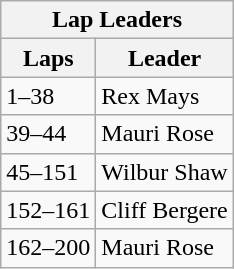<table class="wikitable">
<tr>
<th colspan=2>Lap Leaders</th>
</tr>
<tr>
<th>Laps</th>
<th>Leader</th>
</tr>
<tr>
<td>1–38</td>
<td>Rex Mays</td>
</tr>
<tr>
<td>39–44</td>
<td>Mauri Rose</td>
</tr>
<tr>
<td>45–151</td>
<td>Wilbur Shaw</td>
</tr>
<tr>
<td>152–161</td>
<td>Cliff Bergere</td>
</tr>
<tr>
<td>162–200</td>
<td>Mauri Rose</td>
</tr>
</table>
